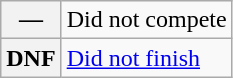<table class="wikitable">
<tr>
<th scope="row">—</th>
<td>Did not compete</td>
</tr>
<tr>
<th scope="row">DNF</th>
<td><a href='#'>Did not finish</a></td>
</tr>
</table>
